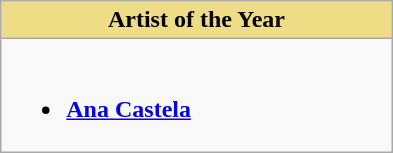<table class="wikitable" style="width=">
<tr>
<th colspan="2" scope="col" style="background:#EEDD85; width:50%">Artist of the Year</th>
</tr>
<tr>
<td colspan="2" style="vertical-align:top"><br><ul><li><strong><a href='#'>Ana Castela</a></strong></li></ul></td>
</tr>
</table>
